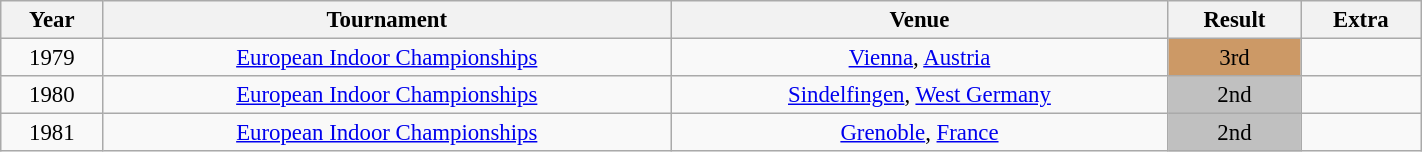<table class="wikitable" style=" text-align:center; font-size:95%;" width="75%">
<tr>
<th>Year</th>
<th>Tournament</th>
<th>Venue</th>
<th>Result</th>
<th>Extra</th>
</tr>
<tr>
<td>1979</td>
<td><a href='#'>European Indoor Championships</a></td>
<td><a href='#'>Vienna</a>, <a href='#'>Austria</a></td>
<td bgcolor="cc9966" align="center">3rd</td>
<td></td>
</tr>
<tr>
<td>1980</td>
<td><a href='#'>European Indoor Championships</a></td>
<td><a href='#'>Sindelfingen</a>, <a href='#'>West Germany</a></td>
<td bgcolor="silver" align="center">2nd</td>
<td></td>
</tr>
<tr>
<td>1981</td>
<td><a href='#'>European Indoor Championships</a></td>
<td><a href='#'>Grenoble</a>, <a href='#'>France</a></td>
<td bgcolor="silver" align="center">2nd</td>
<td></td>
</tr>
</table>
